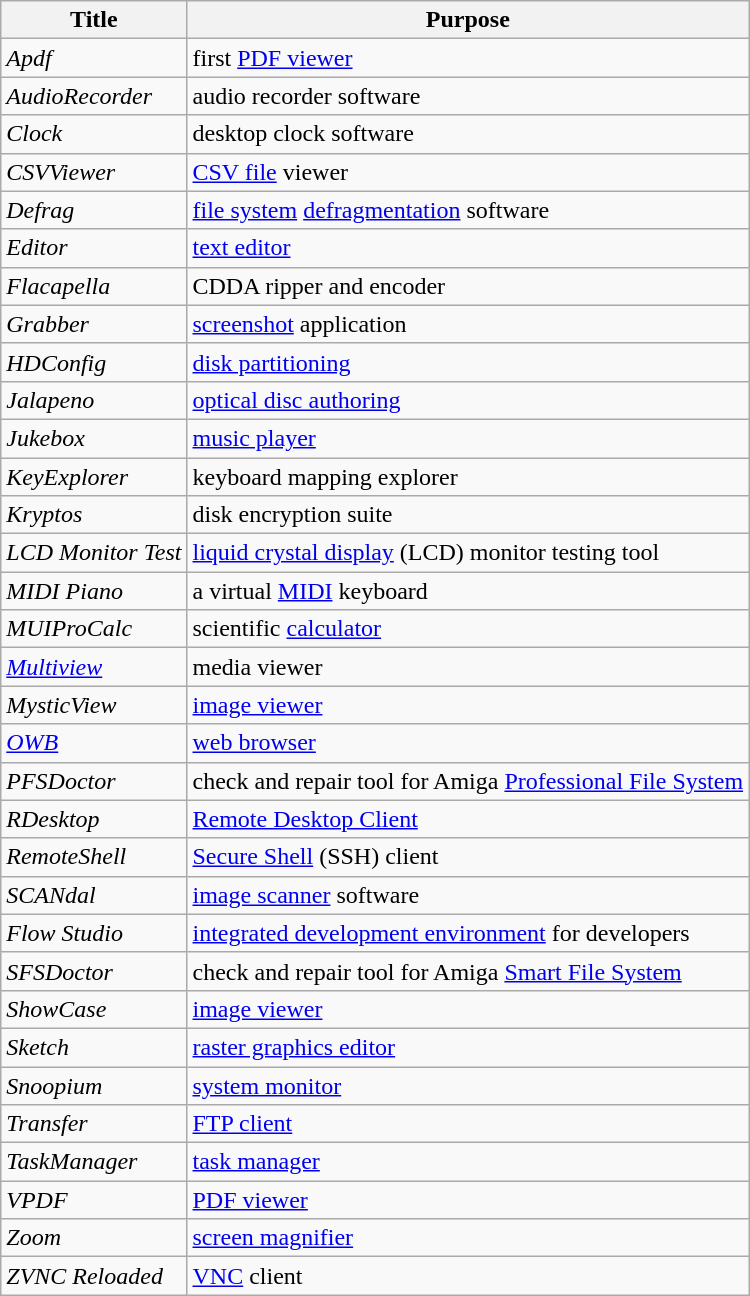<table class="wikitable sortable" style="width: auto;">
<tr>
<th>Title</th>
<th>Purpose</th>
</tr>
<tr>
<td><em>Apdf</em></td>
<td>first <a href='#'>PDF viewer</a></td>
</tr>
<tr>
<td><em>AudioRecorder</em></td>
<td>audio recorder software</td>
</tr>
<tr>
<td><em>Clock</em></td>
<td>desktop clock software</td>
</tr>
<tr>
<td><em>CSVViewer</em></td>
<td><a href='#'>CSV file</a> viewer</td>
</tr>
<tr>
<td><em>Defrag</em></td>
<td><a href='#'>file system</a> <a href='#'>defragmentation</a> software</td>
</tr>
<tr>
<td><em>Editor</em></td>
<td><a href='#'>text editor</a></td>
</tr>
<tr>
<td><em>Flacapella</em></td>
<td>CDDA ripper and encoder</td>
</tr>
<tr>
<td><em>Grabber</em></td>
<td><a href='#'>screenshot</a> application</td>
</tr>
<tr>
<td><em>HDConfig</em></td>
<td><a href='#'>disk partitioning</a></td>
</tr>
<tr>
<td><em>Jalapeno</em></td>
<td><a href='#'>optical disc authoring</a></td>
</tr>
<tr>
<td><em>Jukebox</em></td>
<td><a href='#'>music player</a></td>
</tr>
<tr>
<td><em>KeyExplorer</em></td>
<td>keyboard mapping explorer</td>
</tr>
<tr>
<td><em>Kryptos</em></td>
<td>disk encryption suite</td>
</tr>
<tr>
<td><em>LCD Monitor Test</em></td>
<td><a href='#'>liquid crystal display</a> (LCD) monitor testing tool</td>
</tr>
<tr>
<td><em>MIDI Piano</em></td>
<td>a virtual <a href='#'>MIDI</a> keyboard</td>
</tr>
<tr>
<td><em>MUIProCalc</em></td>
<td>scientific <a href='#'>calculator</a></td>
</tr>
<tr>
<td><em><a href='#'>Multiview</a></em></td>
<td>media viewer</td>
</tr>
<tr>
<td><em>MysticView</em></td>
<td><a href='#'>image viewer</a></td>
</tr>
<tr>
<td><em><a href='#'>OWB</a></em></td>
<td><a href='#'>web browser</a></td>
</tr>
<tr>
<td><em>PFSDoctor</em></td>
<td>check and repair tool for Amiga <a href='#'>Professional File System</a></td>
</tr>
<tr>
<td><em>RDesktop</em></td>
<td><a href='#'>Remote Desktop Client</a></td>
</tr>
<tr>
<td><em>RemoteShell</em></td>
<td><a href='#'>Secure Shell</a> (SSH) client</td>
</tr>
<tr>
<td><em>SCANdal</em></td>
<td><a href='#'>image scanner</a> software</td>
</tr>
<tr>
<td><em>Flow Studio</em></td>
<td><a href='#'>integrated development environment</a> for developers</td>
</tr>
<tr>
<td><em>SFSDoctor</em></td>
<td>check and repair tool for Amiga <a href='#'>Smart File System</a></td>
</tr>
<tr>
<td><em>ShowCase</em></td>
<td><a href='#'>image viewer</a></td>
</tr>
<tr>
<td><em>Sketch</em></td>
<td><a href='#'>raster graphics editor</a></td>
</tr>
<tr>
<td><em>Snoopium</em></td>
<td><a href='#'>system monitor</a></td>
</tr>
<tr>
<td><em>Transfer</em></td>
<td><a href='#'>FTP client</a></td>
</tr>
<tr>
<td><em>TaskManager</em></td>
<td><a href='#'>task manager</a></td>
</tr>
<tr>
<td><em>VPDF</em></td>
<td><a href='#'>PDF viewer</a></td>
</tr>
<tr>
<td><em>Zoom</em></td>
<td><a href='#'>screen magnifier</a></td>
</tr>
<tr>
<td><em>ZVNC Reloaded</em></td>
<td><a href='#'>VNC</a> client</td>
</tr>
</table>
